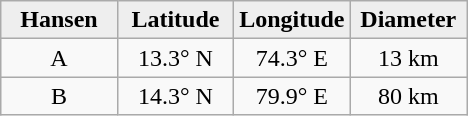<table class="wikitable">
<tr>
<th width="25%" style="background:#eeeeee;">Hansen</th>
<th width="25%" style="background:#eeeeee;">Latitude</th>
<th width="25%" style="background:#eeeeee;">Longitude</th>
<th width="25%" style="background:#eeeeee;">Diameter</th>
</tr>
<tr>
<td align="center">A</td>
<td align="center">13.3° N</td>
<td align="center">74.3° E</td>
<td align="center">13 km</td>
</tr>
<tr>
<td align="center">B</td>
<td align="center">14.3° N</td>
<td align="center">79.9° E</td>
<td align="center">80 km</td>
</tr>
</table>
